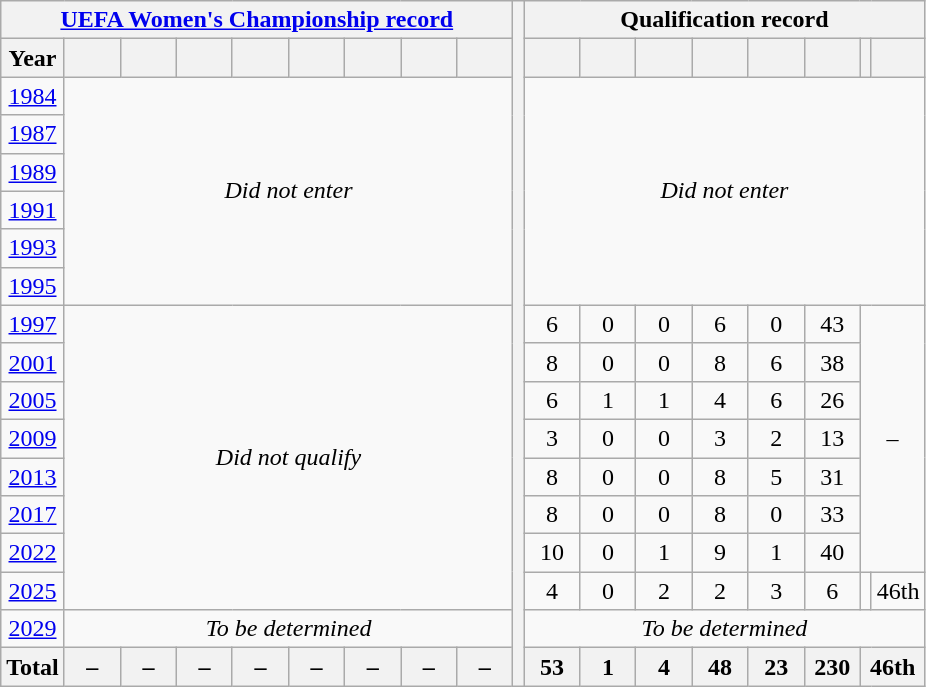<table class="wikitable" style="text-align: center;">
<tr>
<th colspan=9><a href='#'>UEFA Women's Championship record</a></th>
<th rowspan=100></th>
<th colspan=8>Qualification record</th>
</tr>
<tr>
<th>Year</th>
<th width=30></th>
<th width=30></th>
<th width=30></th>
<th width=30></th>
<th width=30></th>
<th width=30></th>
<th width=30></th>
<th width=30><br></th>
<th width=30></th>
<th width=30></th>
<th width=30></th>
<th width=30></th>
<th width=30></th>
<th width=30></th>
<th></th>
<th></th>
</tr>
<tr>
<td>    <a href='#'>1984</a></td>
<td rowspan=6 colspan=8><em>Did not enter</em></td>
<td rowspan=6 colspan=8><em>Did not enter</em></td>
</tr>
<tr>
<td> <a href='#'>1987</a></td>
</tr>
<tr>
<td> <a href='#'>1989</a></td>
</tr>
<tr>
<td> <a href='#'>1991</a></td>
</tr>
<tr>
<td> <a href='#'>1993</a></td>
</tr>
<tr>
<td>    <a href='#'>1995</a></td>
</tr>
<tr>
<td>  <a href='#'>1997</a></td>
<td rowspan=8 colspan=8><em>Did not qualify</em></td>
<td>6</td>
<td>0</td>
<td>0</td>
<td>6</td>
<td>0</td>
<td>43</td>
<td colspan=2 rowspan=7>–</td>
</tr>
<tr>
<td> <a href='#'>2001</a></td>
<td>8</td>
<td>0</td>
<td>0</td>
<td>8</td>
<td>6</td>
<td>38</td>
</tr>
<tr>
<td> <a href='#'>2005</a></td>
<td>6</td>
<td>1</td>
<td>1</td>
<td>4</td>
<td>6</td>
<td>26</td>
</tr>
<tr>
<td> <a href='#'>2009</a></td>
<td>3</td>
<td>0</td>
<td>0</td>
<td>3</td>
<td>2</td>
<td>13</td>
</tr>
<tr>
<td> <a href='#'>2013</a></td>
<td>8</td>
<td>0</td>
<td>0</td>
<td>8</td>
<td>5</td>
<td>31</td>
</tr>
<tr>
<td> <a href='#'>2017</a></td>
<td>8</td>
<td>0</td>
<td>0</td>
<td>8</td>
<td>0</td>
<td>33</td>
</tr>
<tr>
<td> <a href='#'>2022</a></td>
<td>10</td>
<td>0</td>
<td>1</td>
<td>9</td>
<td>1</td>
<td>40</td>
</tr>
<tr>
<td> <a href='#'>2025</a></td>
<td>4</td>
<td>0</td>
<td>2</td>
<td>2</td>
<td>3</td>
<td>6</td>
<td></td>
<td>46th</td>
</tr>
<tr>
<td><a href='#'>2029</a></td>
<td colspan=8><em>To be determined</em></td>
<td colspan=8><em>To be determined</em></td>
</tr>
<tr>
<th>Total</th>
<th>–</th>
<th>–</th>
<th>–</th>
<th>–</th>
<th>–</th>
<th>–</th>
<th>–</th>
<th>–</th>
<th>53</th>
<th>1</th>
<th>4</th>
<th>48</th>
<th>23</th>
<th>230</th>
<th colspan=2>46th</th>
</tr>
</table>
